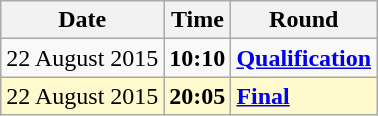<table class="wikitable">
<tr>
<th>Date</th>
<th>Time</th>
<th>Round</th>
</tr>
<tr>
<td>22 August 2015</td>
<td><strong>10:10</strong></td>
<td><strong><a href='#'>Qualification</a></strong></td>
</tr>
<tr style=background:lemonchiffon>
<td>22 August 2015</td>
<td><strong>20:05</strong></td>
<td><strong><a href='#'>Final</a></strong></td>
</tr>
</table>
